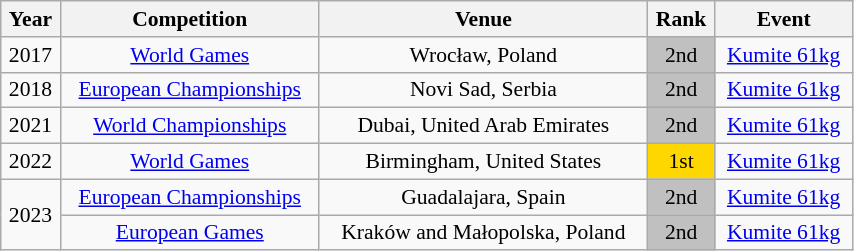<table class="wikitable sortable" width=45% style="font-size:90%; text-align:center;">
<tr>
<th>Year</th>
<th>Competition</th>
<th>Venue</th>
<th>Rank</th>
<th>Event</th>
</tr>
<tr>
<td>2017</td>
<td><a href='#'>World Games</a></td>
<td>Wrocław, Poland</td>
<td bgcolor="silver">2nd</td>
<td><a href='#'>Kumite 61kg</a></td>
</tr>
<tr>
<td>2018</td>
<td><a href='#'>European Championships</a></td>
<td>Novi Sad, Serbia</td>
<td bgcolor="silver">2nd</td>
<td><a href='#'>Kumite 61kg</a></td>
</tr>
<tr>
<td>2021</td>
<td><a href='#'>World Championships</a></td>
<td>Dubai, United Arab Emirates</td>
<td bgcolor="silver">2nd</td>
<td><a href='#'>Kumite 61kg</a></td>
</tr>
<tr>
<td>2022</td>
<td><a href='#'>World Games</a></td>
<td>Birmingham, United States</td>
<td bgcolor="gold">1st</td>
<td><a href='#'>Kumite 61kg</a></td>
</tr>
<tr>
<td rowspan=2>2023</td>
<td><a href='#'>European Championships</a></td>
<td>Guadalajara, Spain</td>
<td bgcolor="silver">2nd</td>
<td><a href='#'>Kumite 61kg</a></td>
</tr>
<tr>
<td><a href='#'>European Games</a></td>
<td>Kraków and Małopolska, Poland</td>
<td bgcolor="silver">2nd</td>
<td><a href='#'>Kumite 61kg</a></td>
</tr>
</table>
